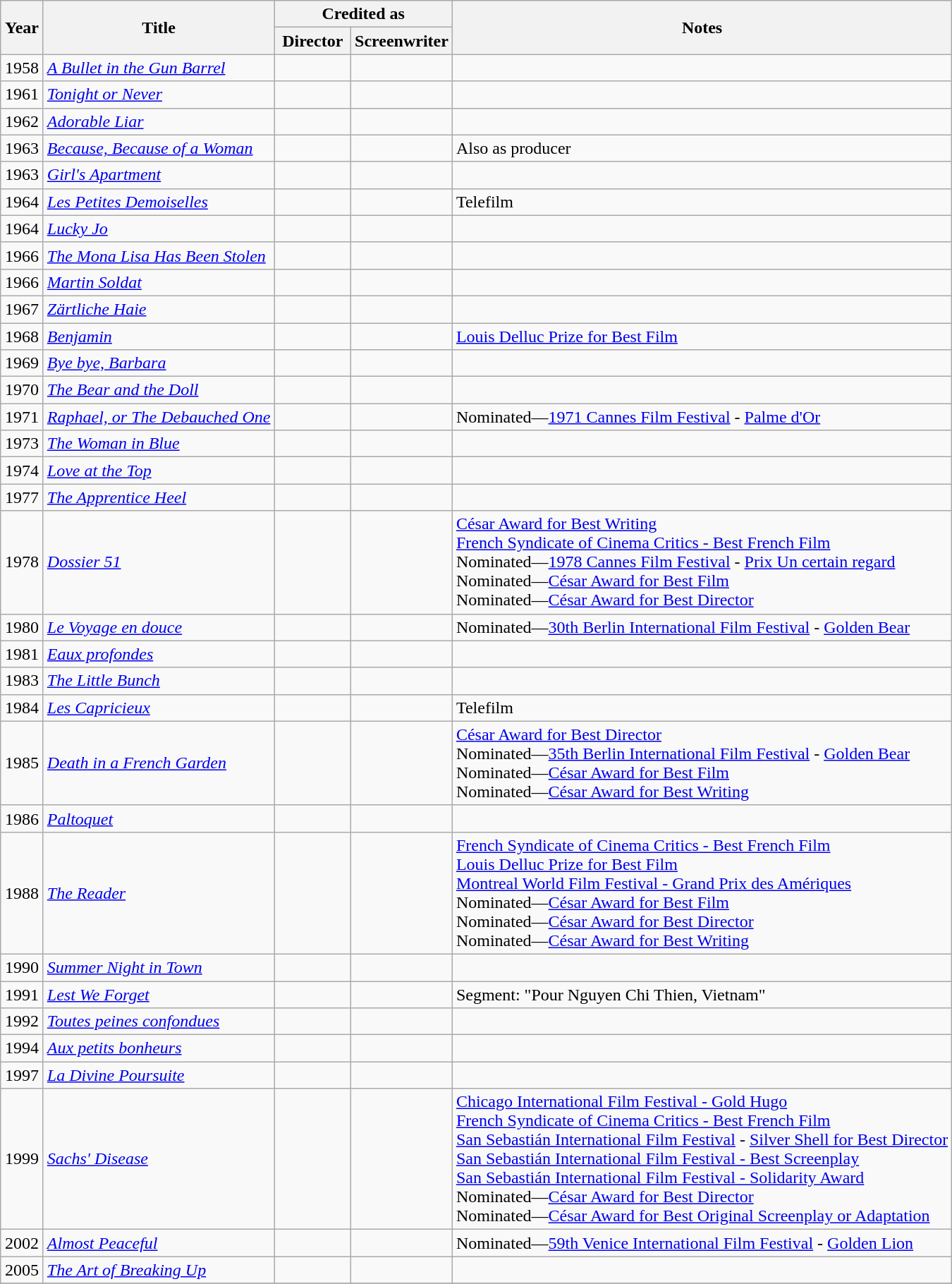<table class="wikitable sortable">
<tr>
<th rowspan=2 width="33">Year</th>
<th rowspan=2>Title</th>
<th colspan=2>Credited as</th>
<th rowspan=2>Notes</th>
</tr>
<tr>
<th width=65>Director</th>
<th width=65>Screenwriter</th>
</tr>
<tr>
<td align="center">1958</td>
<td align="left"><em><a href='#'>A Bullet in the Gun Barrel</a></em></td>
<td></td>
<td></td>
<td></td>
</tr>
<tr>
<td align="center">1961</td>
<td align="left"><em><a href='#'>Tonight or Never</a></em></td>
<td></td>
<td></td>
<td></td>
</tr>
<tr>
<td align="center">1962</td>
<td align="left"><em><a href='#'>Adorable Liar</a></em></td>
<td></td>
<td></td>
<td></td>
</tr>
<tr>
<td align="center">1963</td>
<td align="left"><em><a href='#'>Because, Because of a Woman</a></em></td>
<td></td>
<td></td>
<td>Also as producer</td>
</tr>
<tr>
<td align="center">1963</td>
<td align="left"><em><a href='#'>Girl's Apartment</a></em></td>
<td></td>
<td></td>
<td></td>
</tr>
<tr>
<td align="center">1964</td>
<td align="left"><em><a href='#'>Les Petites Demoiselles</a></em></td>
<td></td>
<td></td>
<td>Telefilm</td>
</tr>
<tr>
<td align="center">1964</td>
<td align="left"><em><a href='#'>Lucky Jo</a></em></td>
<td></td>
<td></td>
<td></td>
</tr>
<tr>
<td align="center">1966</td>
<td align="left"><em><a href='#'>The Mona Lisa Has Been Stolen</a></em></td>
<td></td>
<td></td>
<td></td>
</tr>
<tr>
<td align="center">1966</td>
<td align="left"><em><a href='#'>Martin Soldat</a></em></td>
<td></td>
<td></td>
<td></td>
</tr>
<tr>
<td align="center">1967</td>
<td align="left"><em><a href='#'>Zärtliche Haie</a></em></td>
<td></td>
<td></td>
<td></td>
</tr>
<tr>
<td align="center">1968</td>
<td align="left"><em><a href='#'>Benjamin</a></em></td>
<td></td>
<td></td>
<td><a href='#'>Louis Delluc Prize for Best Film</a></td>
</tr>
<tr>
<td align="center">1969</td>
<td align="left"><em><a href='#'>Bye bye, Barbara</a></em></td>
<td></td>
<td></td>
<td></td>
</tr>
<tr>
<td align="center">1970</td>
<td align="left"><em><a href='#'>The Bear and the Doll</a></em></td>
<td></td>
<td></td>
<td></td>
</tr>
<tr>
<td align="center">1971</td>
<td align="left"><em><a href='#'>Raphael, or The Debauched One</a></em></td>
<td></td>
<td></td>
<td>Nominated—<a href='#'>1971 Cannes Film Festival</a> - <a href='#'>Palme d'Or</a></td>
</tr>
<tr>
<td align="center">1973</td>
<td align="left"><em><a href='#'>The Woman in Blue</a></em></td>
<td></td>
<td></td>
<td></td>
</tr>
<tr>
<td align="center">1974</td>
<td align="left"><em><a href='#'>Love at the Top</a></em></td>
<td></td>
<td></td>
<td></td>
</tr>
<tr>
<td align="center">1977</td>
<td align="left"><em><a href='#'>The Apprentice Heel</a></em></td>
<td></td>
<td></td>
<td></td>
</tr>
<tr>
<td align="center">1978</td>
<td align="left"><em><a href='#'>Dossier 51</a></em></td>
<td></td>
<td></td>
<td><a href='#'>César Award for Best Writing</a><br><a href='#'>French Syndicate of Cinema Critics - Best French Film</a><br>Nominated—<a href='#'>1978 Cannes Film Festival</a> - <a href='#'>Prix Un certain regard</a><br>Nominated—<a href='#'>César Award for Best Film</a><br>Nominated—<a href='#'>César Award for Best Director</a></td>
</tr>
<tr>
<td align="center">1980</td>
<td align="left"><em><a href='#'>Le Voyage en douce</a></em></td>
<td></td>
<td></td>
<td>Nominated—<a href='#'>30th Berlin International Film Festival</a> - <a href='#'>Golden Bear</a></td>
</tr>
<tr>
<td align="center">1981</td>
<td align="left"><em><a href='#'>Eaux profondes</a></em></td>
<td></td>
<td></td>
<td></td>
</tr>
<tr>
<td align="center">1983</td>
<td align="left"><em><a href='#'>The Little Bunch</a></em></td>
<td></td>
<td></td>
<td></td>
</tr>
<tr>
<td align="center">1984</td>
<td align="left"><em><a href='#'>Les Capricieux</a></em></td>
<td></td>
<td></td>
<td>Telefilm</td>
</tr>
<tr>
<td align="center">1985</td>
<td align="left"><em><a href='#'>Death in a French Garden</a></em></td>
<td></td>
<td></td>
<td><a href='#'>César Award for Best Director</a><br>Nominated—<a href='#'>35th Berlin International Film Festival</a> - <a href='#'>Golden Bear</a><br>Nominated—<a href='#'>César Award for Best Film</a><br>Nominated—<a href='#'>César Award for Best Writing</a></td>
</tr>
<tr>
<td align="center">1986</td>
<td align="left"><em><a href='#'>Paltoquet</a></em></td>
<td></td>
<td></td>
<td></td>
</tr>
<tr>
<td align="center">1988</td>
<td align="left"><em><a href='#'>The Reader</a></em></td>
<td></td>
<td></td>
<td><a href='#'>French Syndicate of Cinema Critics - Best French Film</a><br><a href='#'>Louis Delluc Prize for Best Film</a><br><a href='#'>Montreal World Film Festival - Grand Prix des Amériques</a><br>Nominated—<a href='#'>César Award for Best Film</a><br>Nominated—<a href='#'>César Award for Best Director</a><br>Nominated—<a href='#'>César Award for Best Writing</a></td>
</tr>
<tr>
<td align="center">1990</td>
<td align="left"><em><a href='#'>Summer Night in Town</a></em></td>
<td></td>
<td></td>
<td></td>
</tr>
<tr>
<td align="center">1991</td>
<td align="left"><em><a href='#'>Lest We Forget</a></em></td>
<td></td>
<td></td>
<td>Segment: "Pour Nguyen Chi Thien, Vietnam"</td>
</tr>
<tr>
<td align="center">1992</td>
<td align="left"><em><a href='#'>Toutes peines confondues</a></em></td>
<td></td>
<td></td>
<td></td>
</tr>
<tr>
<td align="center">1994</td>
<td align="left"><em><a href='#'>Aux petits bonheurs</a></em></td>
<td></td>
<td></td>
<td></td>
</tr>
<tr>
<td align="center">1997</td>
<td align="left"><em><a href='#'>La Divine Poursuite</a></em></td>
<td></td>
<td></td>
<td></td>
</tr>
<tr>
<td align="center">1999</td>
<td align="left"><em><a href='#'>Sachs' Disease</a></em></td>
<td></td>
<td></td>
<td><a href='#'>Chicago International Film Festival - Gold Hugo</a><br><a href='#'>French Syndicate of Cinema Critics - Best French Film</a><br><a href='#'>San Sebastián International Film Festival</a> - <a href='#'>Silver Shell for Best Director</a><br><a href='#'>San Sebastián International Film Festival - Best Screenplay</a><br><a href='#'>San Sebastián International Film Festival - Solidarity Award</a><br>Nominated—<a href='#'>César Award for Best Director</a><br>Nominated—<a href='#'>César Award for Best Original Screenplay or Adaptation</a></td>
</tr>
<tr>
<td align="center">2002</td>
<td align="left"><em><a href='#'>Almost Peaceful</a></em></td>
<td></td>
<td></td>
<td>Nominated—<a href='#'>59th Venice International Film Festival</a> - <a href='#'>Golden Lion</a></td>
</tr>
<tr>
<td align="center">2005</td>
<td align="left"><em><a href='#'>The Art of Breaking Up</a></em></td>
<td></td>
<td></td>
<td></td>
</tr>
<tr>
</tr>
</table>
